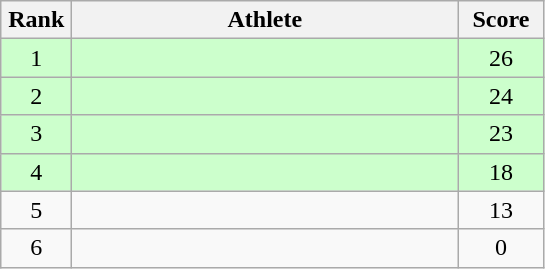<table class=wikitable style="text-align:center;">
<tr>
<th width=40>Rank</th>
<th width=250>Athlete</th>
<th width=50>Score</th>
</tr>
<tr bgcolor="ccffcc">
<td>1</td>
<td align=left></td>
<td>26</td>
</tr>
<tr bgcolor="ccffcc">
<td>2</td>
<td align=left></td>
<td>24</td>
</tr>
<tr bgcolor="ccffcc">
<td>3</td>
<td align=left></td>
<td>23</td>
</tr>
<tr bgcolor="ccffcc">
<td>4</td>
<td align=left></td>
<td>18</td>
</tr>
<tr>
<td>5</td>
<td align=left></td>
<td>13</td>
</tr>
<tr>
<td>6</td>
<td align=left></td>
<td>0</td>
</tr>
</table>
